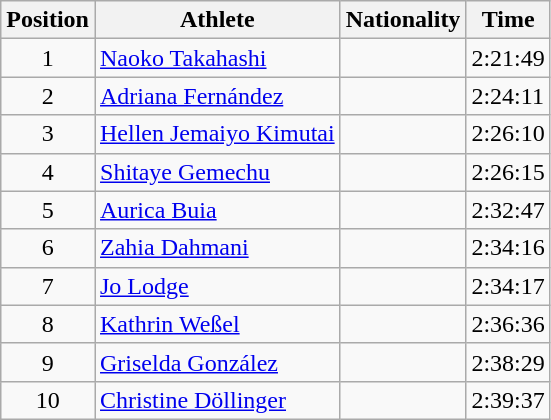<table class="wikitable sortable">
<tr>
<th>Position</th>
<th>Athlete</th>
<th>Nationality</th>
<th>Time</th>
</tr>
<tr>
<td style="text-align:center">1</td>
<td><a href='#'>Naoko Takahashi</a></td>
<td></td>
<td>2:21:49</td>
</tr>
<tr>
<td style="text-align:center">2</td>
<td><a href='#'>Adriana Fernández</a></td>
<td></td>
<td>2:24:11</td>
</tr>
<tr>
<td style="text-align:center">3</td>
<td><a href='#'>Hellen Jemaiyo Kimutai</a></td>
<td></td>
<td>2:26:10</td>
</tr>
<tr>
<td style="text-align:center">4</td>
<td><a href='#'>Shitaye Gemechu</a></td>
<td></td>
<td>2:26:15</td>
</tr>
<tr>
<td style="text-align:center">5</td>
<td><a href='#'>Aurica Buia</a></td>
<td></td>
<td>2:32:47</td>
</tr>
<tr>
<td style="text-align:center">6</td>
<td><a href='#'>Zahia Dahmani</a></td>
<td></td>
<td>2:34:16</td>
</tr>
<tr>
<td style="text-align:center">7</td>
<td><a href='#'>Jo Lodge</a></td>
<td></td>
<td>2:34:17</td>
</tr>
<tr>
<td style="text-align:center">8</td>
<td><a href='#'>Kathrin Weßel</a></td>
<td></td>
<td>2:36:36</td>
</tr>
<tr>
<td style="text-align:center">9</td>
<td><a href='#'>Griselda González</a></td>
<td></td>
<td>2:38:29</td>
</tr>
<tr>
<td style="text-align:center">10</td>
<td><a href='#'>Christine Döllinger</a></td>
<td></td>
<td>2:39:37</td>
</tr>
</table>
